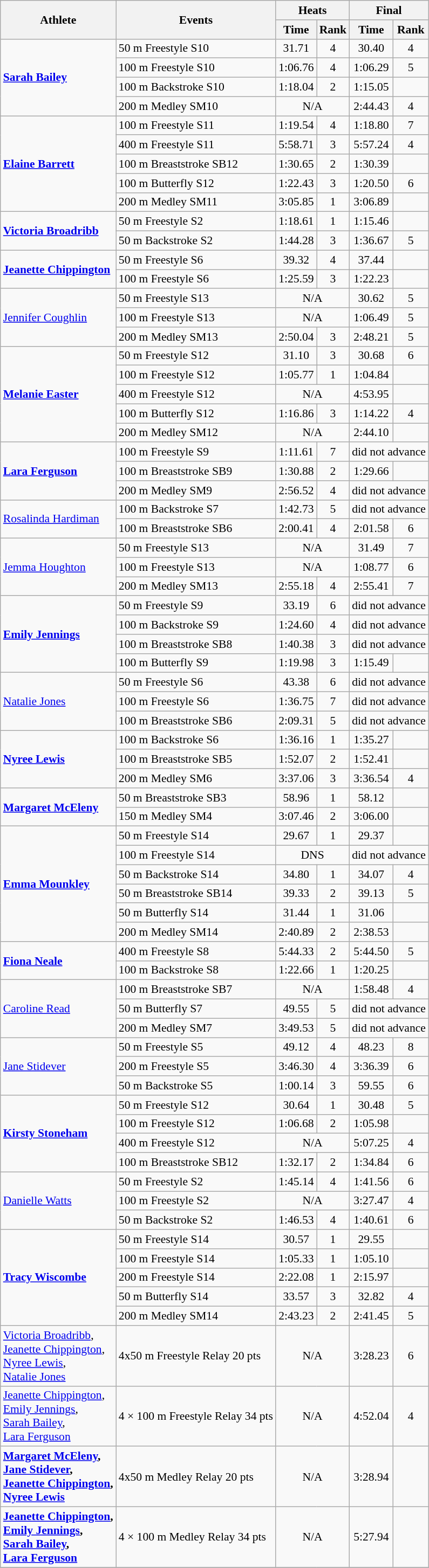<table class=wikitable style="font-size:90%">
<tr>
<th rowspan="2">Athlete</th>
<th rowspan="2">Events</th>
<th colspan="2">Heats</th>
<th colspan="2">Final</th>
</tr>
<tr>
<th>Time</th>
<th>Rank</th>
<th>Time</th>
<th>Rank</th>
</tr>
<tr>
<td rowspan="4"><strong><a href='#'>Sarah Bailey</a></strong></td>
<td>50 m Freestyle S10</td>
<td align="center">31.71</td>
<td align="center">4</td>
<td align="center">30.40</td>
<td align="center">4</td>
</tr>
<tr>
<td>100 m Freestyle S10</td>
<td align="center">1:06.76</td>
<td align="center">4</td>
<td align="center">1:06.29</td>
<td align="center">5</td>
</tr>
<tr>
<td>100 m Backstroke S10</td>
<td align="center">1:18.04</td>
<td align="center">2</td>
<td align="center">1:15.05</td>
<td align="center"></td>
</tr>
<tr>
<td>200 m Medley SM10</td>
<td align="center" colspan="2">N/A</td>
<td align="center">2:44.43</td>
<td align="center">4</td>
</tr>
<tr>
<td rowspan="5"><strong><a href='#'>Elaine Barrett</a></strong></td>
<td>100 m Freestyle S11</td>
<td align="center">1:19.54</td>
<td align="center">4</td>
<td align="center">1:18.80</td>
<td align="center">7</td>
</tr>
<tr>
<td>400 m Freestyle S11</td>
<td align="center">5:58.71</td>
<td align="center">3</td>
<td align="center">5:57.24</td>
<td align="center">4</td>
</tr>
<tr>
<td>100 m Breaststroke SB12</td>
<td align="center">1:30.65</td>
<td align="center">2</td>
<td align="center">1:30.39</td>
<td align="center"></td>
</tr>
<tr>
<td>100 m Butterfly S12</td>
<td align="center">1:22.43</td>
<td align="center">3</td>
<td align="center">1:20.50</td>
<td align="center">6</td>
</tr>
<tr>
<td>200 m Medley SM11</td>
<td align="center">3:05.85</td>
<td align="center">1</td>
<td align="center">3:06.89</td>
<td align="center"></td>
</tr>
<tr>
<td rowspan="2"><strong><a href='#'>Victoria Broadribb</a></strong></td>
<td>50 m Freestyle S2</td>
<td align="center">1:18.61</td>
<td align="center">1</td>
<td align="center">1:15.46</td>
<td align="center"></td>
</tr>
<tr>
<td>50 m Backstroke S2</td>
<td align="center">1:44.28</td>
<td align="center">3</td>
<td align="center">1:36.67</td>
<td align="center">5</td>
</tr>
<tr>
<td rowspan="2"><strong><a href='#'>Jeanette Chippington</a></strong></td>
<td>50 m Freestyle S6</td>
<td align="center">39.32</td>
<td align="center">4</td>
<td align="center">37.44</td>
<td align="center"></td>
</tr>
<tr>
<td>100 m Freestyle S6</td>
<td align="center">1:25.59</td>
<td align="center">3</td>
<td align="center">1:22.23</td>
<td align="center"></td>
</tr>
<tr>
<td rowspan="3"><a href='#'>Jennifer Coughlin</a></td>
<td>50 m Freestyle S13</td>
<td align="center" colspan="2">N/A</td>
<td align="center">30.62</td>
<td align="center">5</td>
</tr>
<tr>
<td>100 m Freestyle S13</td>
<td align="center" colspan="2">N/A</td>
<td align="center">1:06.49</td>
<td align="center">5</td>
</tr>
<tr>
<td>200 m Medley SM13</td>
<td align="center">2:50.04</td>
<td align="center">3</td>
<td align="center">2:48.21</td>
<td align="center">5</td>
</tr>
<tr>
<td rowspan="5"><strong><a href='#'>Melanie Easter</a></strong></td>
<td>50 m Freestyle S12</td>
<td align="center">31.10</td>
<td align="center">3</td>
<td align="center">30.68</td>
<td align="center">6</td>
</tr>
<tr>
<td>100 m Freestyle S12</td>
<td align="center">1:05.77</td>
<td align="center">1</td>
<td align="center">1:04.84</td>
<td align="center"></td>
</tr>
<tr>
<td>400 m Freestyle S12</td>
<td align="center" colspan="2">N/A</td>
<td align="center">4:53.95</td>
<td align="center"></td>
</tr>
<tr>
<td>100 m Butterfly S12</td>
<td align="center">1:16.86</td>
<td align="center">3</td>
<td align="center">1:14.22</td>
<td align="center">4</td>
</tr>
<tr>
<td>200 m Medley SM12</td>
<td align="center" colspan="2">N/A</td>
<td align="center">2:44.10</td>
<td align="center"></td>
</tr>
<tr>
<td rowspan="3"><strong><a href='#'>Lara Ferguson</a></strong></td>
<td>100 m Freestyle S9</td>
<td align="center">1:11.61</td>
<td align="center">7</td>
<td align="center" colspan="2">did not advance</td>
</tr>
<tr>
<td>100 m Breaststroke SB9</td>
<td align="center">1:30.88</td>
<td align="center">2</td>
<td align="center">1:29.66</td>
<td align="center"></td>
</tr>
<tr>
<td>200 m Medley SM9</td>
<td align="center">2:56.52</td>
<td align="center">4</td>
<td align="center" colspan="2">did not advance</td>
</tr>
<tr>
<td rowspan="2"><a href='#'>Rosalinda Hardiman</a></td>
<td>100 m Backstroke S7</td>
<td align="center">1:42.73</td>
<td align="center">5</td>
<td align="center" colspan="2">did not advance</td>
</tr>
<tr>
<td>100 m Breaststroke SB6</td>
<td align="center">2:00.41</td>
<td align="center">4</td>
<td align="center">2:01.58</td>
<td align="center">6</td>
</tr>
<tr>
<td rowspan="3"><a href='#'>Jemma Houghton</a></td>
<td>50 m Freestyle S13</td>
<td align="center" colspan="2">N/A</td>
<td align="center">31.49</td>
<td align="center">7</td>
</tr>
<tr>
<td>100 m Freestyle S13</td>
<td align="center" colspan="2">N/A</td>
<td align="center">1:08.77</td>
<td align="center">6</td>
</tr>
<tr>
<td>200 m Medley SM13</td>
<td align="center">2:55.18</td>
<td align="center">4</td>
<td align="center">2:55.41</td>
<td align="center">7</td>
</tr>
<tr>
<td rowspan="4"><strong><a href='#'>Emily Jennings</a></strong></td>
<td>50 m Freestyle S9</td>
<td align="center">33.19</td>
<td align="center">6</td>
<td align="center" colspan="2">did not advance</td>
</tr>
<tr>
<td>100 m Backstroke S9</td>
<td align="center">1:24.60</td>
<td align="center">4</td>
<td align="center" colspan="2">did not advance</td>
</tr>
<tr>
<td>100 m Breaststroke SB8</td>
<td align="center">1:40.38</td>
<td align="center">3</td>
<td align="center" colspan="2">did not advance</td>
</tr>
<tr>
<td>100 m Butterfly S9</td>
<td align="center">1:19.98</td>
<td align="center">3</td>
<td align="center">1:15.49</td>
<td align="center"></td>
</tr>
<tr>
<td rowspan="3"><a href='#'>Natalie Jones</a></td>
<td>50 m Freestyle S6</td>
<td align="center">43.38</td>
<td align="center">6</td>
<td align="center" colspan="2">did not advance</td>
</tr>
<tr>
<td>100 m Freestyle S6</td>
<td align="center">1:36.75</td>
<td align="center">7</td>
<td align="center" colspan="2">did not advance</td>
</tr>
<tr>
<td>100 m Breaststroke SB6</td>
<td align="center">2:09.31</td>
<td align="center">5</td>
<td align="center" colspan="2">did not advance</td>
</tr>
<tr>
<td rowspan="3"><strong><a href='#'>Nyree Lewis</a></strong></td>
<td>100 m Backstroke S6</td>
<td align="center">1:36.16</td>
<td align="center">1</td>
<td align="center">1:35.27</td>
<td align="center"></td>
</tr>
<tr>
<td>100 m Breaststroke SB5</td>
<td align="center">1:52.07</td>
<td align="center">2</td>
<td align="center">1:52.41</td>
<td align="center"></td>
</tr>
<tr>
<td>200 m Medley SM6</td>
<td align="center">3:37.06</td>
<td align="center">3</td>
<td align="center">3:36.54</td>
<td align="center">4</td>
</tr>
<tr>
<td rowspan="2"><strong><a href='#'>Margaret McEleny</a></strong></td>
<td>50 m Breaststroke SB3</td>
<td align="center">58.96</td>
<td align="center">1</td>
<td align="center">58.12</td>
<td align="center"></td>
</tr>
<tr>
<td>150 m Medley SM4</td>
<td align="center">3:07.46</td>
<td align="center">2</td>
<td align="center">3:06.00</td>
<td align="center"></td>
</tr>
<tr>
<td rowspan="6"><strong><a href='#'>Emma Mounkley</a></strong></td>
<td>50 m Freestyle S14</td>
<td align="center">29.67</td>
<td align="center">1</td>
<td align="center">29.37</td>
<td align="center"></td>
</tr>
<tr>
<td>100 m Freestyle S14</td>
<td align="center" colspan="2">DNS</td>
<td align="center" colspan="2">did not advance</td>
</tr>
<tr>
<td>50 m Backstroke S14</td>
<td align="center">34.80</td>
<td align="center">1</td>
<td align="center">34.07</td>
<td align="center">4</td>
</tr>
<tr>
<td>50 m Breaststroke SB14</td>
<td align="center">39.33</td>
<td align="center">2</td>
<td align="center">39.13</td>
<td align="center">5</td>
</tr>
<tr>
<td>50 m Butterfly S14</td>
<td align="center">31.44</td>
<td align="center">1</td>
<td align="center">31.06</td>
<td align="center"></td>
</tr>
<tr>
<td>200 m Medley SM14</td>
<td align="center">2:40.89</td>
<td align="center">2</td>
<td align="center">2:38.53</td>
<td align="center"></td>
</tr>
<tr>
<td rowspan="2"><strong><a href='#'>Fiona Neale</a></strong></td>
<td>400 m Freestyle S8</td>
<td align="center">5:44.33</td>
<td align="center">2</td>
<td align="center">5:44.50</td>
<td align="center">5</td>
</tr>
<tr>
<td>100 m Backstroke S8</td>
<td align="center">1:22.66</td>
<td align="center">1</td>
<td align="center">1:20.25</td>
<td align="center"></td>
</tr>
<tr>
<td rowspan="3"><a href='#'>Caroline Read</a></td>
<td>100 m Breaststroke SB7</td>
<td align="center" colspan="2">N/A</td>
<td align="center">1:58.48</td>
<td align="center">4</td>
</tr>
<tr>
<td>50 m Butterfly S7</td>
<td align="center">49.55</td>
<td align="center">5</td>
<td align="center" colspan="2">did not advance</td>
</tr>
<tr>
<td>200 m Medley SM7</td>
<td align="center">3:49.53</td>
<td align="center">5</td>
<td align="center" colspan="2">did not advance</td>
</tr>
<tr>
<td rowspan="3"><a href='#'>Jane Stidever</a></td>
<td>50 m Freestyle S5</td>
<td align="center">49.12</td>
<td align="center">4</td>
<td align="center">48.23</td>
<td align="center">8</td>
</tr>
<tr>
<td>200 m Freestyle S5</td>
<td align="center">3:46.30</td>
<td align="center">4</td>
<td align="center">3:36.39</td>
<td align="center">6</td>
</tr>
<tr>
<td>50 m Backstroke S5</td>
<td align="center">1:00.14</td>
<td align="center">3</td>
<td align="center">59.55</td>
<td align="center">6</td>
</tr>
<tr>
<td rowspan="4"><strong><a href='#'>Kirsty Stoneham</a></strong></td>
<td>50 m Freestyle S12</td>
<td align="center">30.64</td>
<td align="center">1</td>
<td align="center">30.48</td>
<td align="center">5</td>
</tr>
<tr>
<td>100 m Freestyle S12</td>
<td align="center">1:06.68</td>
<td align="center">2</td>
<td align="center">1:05.98</td>
<td align="center"></td>
</tr>
<tr>
<td>400 m Freestyle S12</td>
<td align="center" colspan="2">N/A</td>
<td align="center">5:07.25</td>
<td align="center">4</td>
</tr>
<tr>
<td>100 m Breaststroke SB12</td>
<td align="center">1:32.17</td>
<td align="center">2</td>
<td align="center">1:34.84</td>
<td align="center">6</td>
</tr>
<tr>
<td rowspan="3"><a href='#'>Danielle Watts</a></td>
<td>50 m Freestyle S2</td>
<td align="center">1:45.14</td>
<td align="center">4</td>
<td align="center">1:41.56</td>
<td align="center">6</td>
</tr>
<tr>
<td>100 m Freestyle S2</td>
<td align="center" colspan="2">N/A</td>
<td align="center">3:27.47</td>
<td align="center">4</td>
</tr>
<tr>
<td>50 m Backstroke S2</td>
<td align="center">1:46.53</td>
<td align="center">4</td>
<td align="center">1:40.61</td>
<td align="center">6</td>
</tr>
<tr>
<td rowspan="5"><strong><a href='#'>Tracy Wiscombe</a></strong></td>
<td>50 m Freestyle S14</td>
<td align="center">30.57</td>
<td align="center">1</td>
<td align="center">29.55</td>
<td align="center"></td>
</tr>
<tr>
<td>100 m Freestyle S14</td>
<td align="center">1:05.33</td>
<td align="center">1</td>
<td align="center">1:05.10</td>
<td align="center"></td>
</tr>
<tr>
<td>200 m Freestyle S14</td>
<td align="center">2:22.08</td>
<td align="center">1</td>
<td align="center">2:15.97</td>
<td align="center"></td>
</tr>
<tr>
<td>50 m Butterfly S14</td>
<td align="center">33.57</td>
<td align="center">3</td>
<td align="center">32.82</td>
<td align="center">4</td>
</tr>
<tr>
<td>200 m Medley SM14</td>
<td align="center">2:43.23</td>
<td align="center">2</td>
<td align="center">2:41.45</td>
<td align="center">5</td>
</tr>
<tr>
<td><a href='#'>Victoria Broadribb</a>,<br><a href='#'>Jeanette Chippington</a>,<br><a href='#'>Nyree Lewis</a>,<br><a href='#'>Natalie Jones</a></td>
<td>4x50 m Freestyle Relay 20 pts</td>
<td align="center" colspan="2">N/A</td>
<td align="center">3:28.23</td>
<td align="center">6</td>
</tr>
<tr>
<td><a href='#'>Jeanette Chippington</a>,<br><a href='#'>Emily Jennings</a>,<br><a href='#'>Sarah Bailey</a>,<br><a href='#'>Lara Ferguson</a></td>
<td>4 × 100 m Freestyle Relay 34 pts</td>
<td align="center" colspan="2">N/A</td>
<td align="center">4:52.04</td>
<td align="center">4</td>
</tr>
<tr>
<td><strong><a href='#'>Margaret McEleny</a>,<br><a href='#'>Jane Stidever</a>,<br><a href='#'>Jeanette Chippington</a>,<br><a href='#'>Nyree Lewis</a></strong></td>
<td>4x50 m Medley Relay 20 pts</td>
<td align="center" colspan="2">N/A</td>
<td align="center">3:28.94</td>
<td align="center"></td>
</tr>
<tr>
<td><strong><a href='#'>Jeanette Chippington</a>,<br><a href='#'>Emily Jennings</a>,<br><a href='#'>Sarah Bailey</a>,<br><a href='#'>Lara Ferguson</a></strong></td>
<td>4 × 100 m Medley Relay 34 pts</td>
<td align="center" colspan="2">N/A</td>
<td align="center">5:27.94</td>
<td align="center"></td>
</tr>
<tr>
</tr>
</table>
